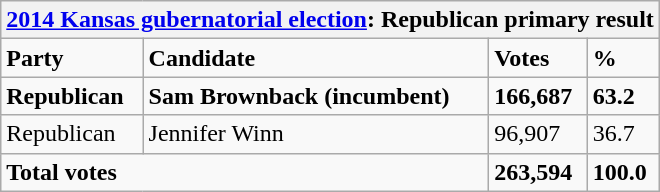<table class="wikitable">
<tr>
<th colspan="4"><a href='#'>2014 Kansas gubernatorial election</a>: Republican primary result</th>
</tr>
<tr>
<td><strong>Party</strong></td>
<td><strong>Candidate</strong></td>
<td><strong>Votes</strong></td>
<td><strong>%</strong></td>
</tr>
<tr>
<td><strong>Republican</strong></td>
<td><strong>Sam Brownback</strong> <strong>(incumbent)</strong></td>
<td><strong>166,687</strong></td>
<td><strong>63.2</strong></td>
</tr>
<tr>
<td>Republican</td>
<td>Jennifer Winn</td>
<td>96,907</td>
<td>36.7</td>
</tr>
<tr>
<td colspan="2"><strong>Total votes</strong></td>
<td><strong>263,594</strong></td>
<td><strong>100.0</strong></td>
</tr>
</table>
